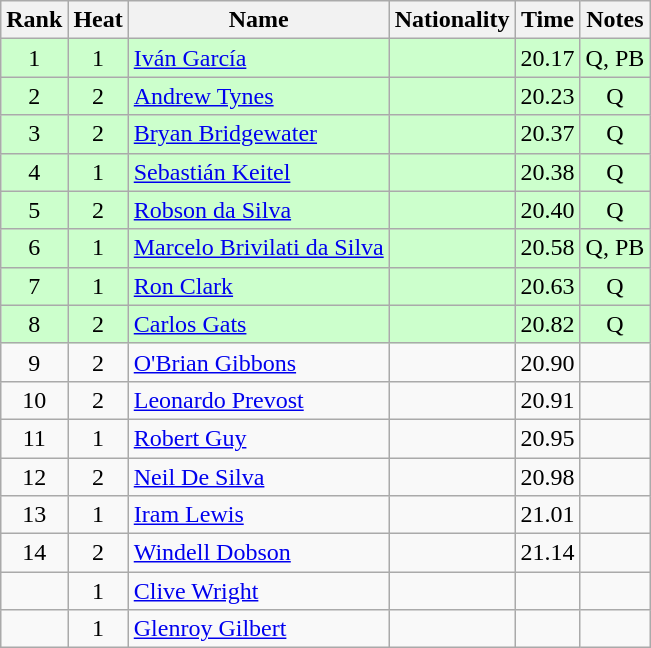<table class="wikitable sortable" style="text-align:center">
<tr>
<th>Rank</th>
<th>Heat</th>
<th>Name</th>
<th>Nationality</th>
<th>Time</th>
<th>Notes</th>
</tr>
<tr bgcolor=ccffcc>
<td>1</td>
<td>1</td>
<td align=left><a href='#'>Iván García</a></td>
<td align=left></td>
<td>20.17</td>
<td>Q, PB</td>
</tr>
<tr bgcolor=ccffcc>
<td>2</td>
<td>2</td>
<td align=left><a href='#'>Andrew Tynes</a></td>
<td align=left></td>
<td>20.23</td>
<td>Q</td>
</tr>
<tr bgcolor=ccffcc>
<td>3</td>
<td>2</td>
<td align=left><a href='#'>Bryan Bridgewater</a></td>
<td align=left></td>
<td>20.37</td>
<td>Q</td>
</tr>
<tr bgcolor=ccffcc>
<td>4</td>
<td>1</td>
<td align=left><a href='#'>Sebastián Keitel</a></td>
<td align=left></td>
<td>20.38</td>
<td>Q</td>
</tr>
<tr bgcolor=ccffcc>
<td>5</td>
<td>2</td>
<td align=left><a href='#'>Robson da Silva</a></td>
<td align=left></td>
<td>20.40</td>
<td>Q</td>
</tr>
<tr bgcolor=ccffcc>
<td>6</td>
<td>1</td>
<td align=left><a href='#'>Marcelo Brivilati da Silva</a></td>
<td align=left></td>
<td>20.58</td>
<td>Q, PB</td>
</tr>
<tr bgcolor=ccffcc>
<td>7</td>
<td>1</td>
<td align=left><a href='#'>Ron Clark</a></td>
<td align=left></td>
<td>20.63</td>
<td>Q</td>
</tr>
<tr bgcolor=ccffcc>
<td>8</td>
<td>2</td>
<td align=left><a href='#'>Carlos Gats</a></td>
<td align=left></td>
<td>20.82</td>
<td>Q</td>
</tr>
<tr>
<td>9</td>
<td>2</td>
<td align=left><a href='#'>O'Brian Gibbons</a></td>
<td align=left></td>
<td>20.90</td>
<td></td>
</tr>
<tr>
<td>10</td>
<td>2</td>
<td align=left><a href='#'>Leonardo Prevost</a></td>
<td align=left></td>
<td>20.91</td>
<td></td>
</tr>
<tr>
<td>11</td>
<td>1</td>
<td align=left><a href='#'>Robert Guy</a></td>
<td align=left></td>
<td>20.95</td>
<td></td>
</tr>
<tr>
<td>12</td>
<td>2</td>
<td align=left><a href='#'>Neil De Silva</a></td>
<td align=left></td>
<td>20.98</td>
<td></td>
</tr>
<tr>
<td>13</td>
<td>1</td>
<td align=left><a href='#'>Iram Lewis</a></td>
<td align=left></td>
<td>21.01</td>
<td></td>
</tr>
<tr>
<td>14</td>
<td>2</td>
<td align=left><a href='#'>Windell Dobson</a></td>
<td align=left></td>
<td>21.14</td>
<td></td>
</tr>
<tr>
<td></td>
<td>1</td>
<td align=left><a href='#'>Clive Wright</a></td>
<td align=left></td>
<td></td>
<td></td>
</tr>
<tr>
<td></td>
<td>1</td>
<td align=left><a href='#'>Glenroy Gilbert</a></td>
<td align=left></td>
<td></td>
<td></td>
</tr>
</table>
